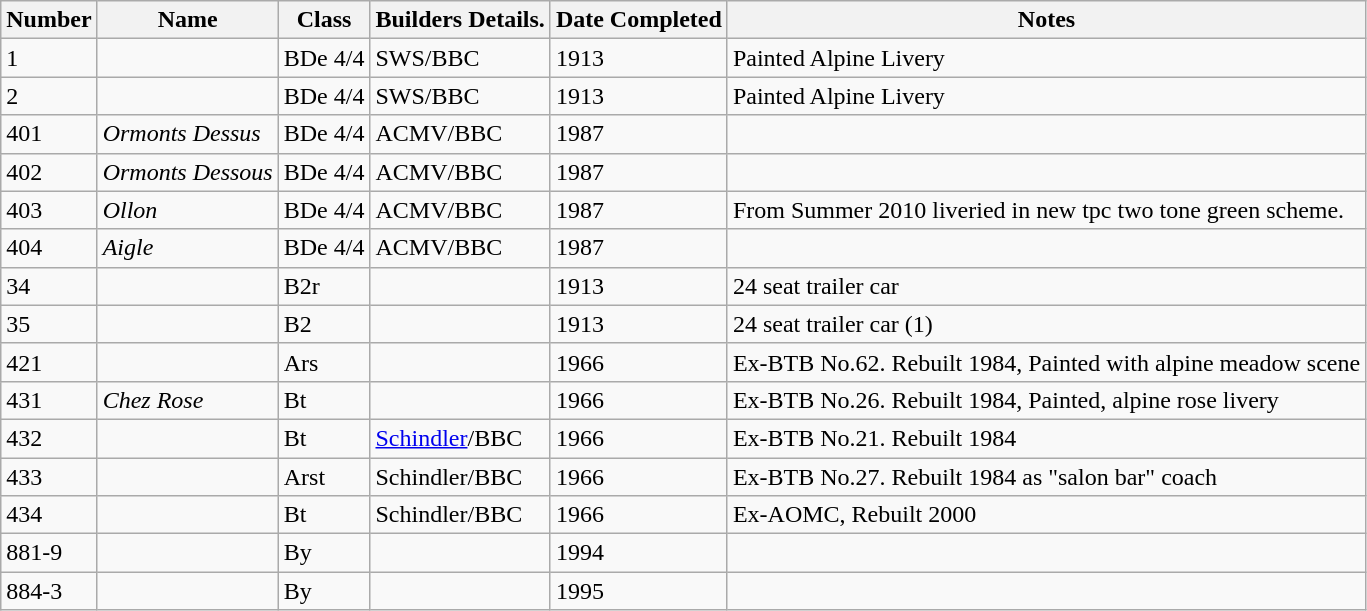<table class="wikitable">
<tr>
<th>Number</th>
<th>Name</th>
<th>Class</th>
<th>Builders Details.</th>
<th>Date Completed</th>
<th>Notes</th>
</tr>
<tr>
<td>1</td>
<td></td>
<td>BDe 4/4</td>
<td>SWS/BBC</td>
<td>1913</td>
<td>Painted Alpine Livery</td>
</tr>
<tr>
<td>2</td>
<td></td>
<td>BDe 4/4</td>
<td>SWS/BBC</td>
<td>1913</td>
<td>Painted Alpine Livery</td>
</tr>
<tr>
<td>401</td>
<td><em>Ormonts Dessus</em></td>
<td>BDe 4/4</td>
<td>ACMV/BBC</td>
<td>1987</td>
<td></td>
</tr>
<tr>
<td>402</td>
<td><em>Ormonts Dessous</em></td>
<td>BDe 4/4</td>
<td>ACMV/BBC</td>
<td>1987</td>
<td></td>
</tr>
<tr>
<td>403</td>
<td><em>Ollon</em></td>
<td>BDe 4/4</td>
<td>ACMV/BBC</td>
<td>1987</td>
<td>From Summer 2010 liveried in new tpc two tone green scheme.</td>
</tr>
<tr>
<td>404</td>
<td><em>Aigle</em></td>
<td>BDe 4/4</td>
<td>ACMV/BBC</td>
<td>1987</td>
<td></td>
</tr>
<tr>
<td>34</td>
<td></td>
<td>B2r</td>
<td></td>
<td>1913</td>
<td>24 seat trailer car</td>
</tr>
<tr>
<td>35</td>
<td></td>
<td>B2</td>
<td></td>
<td>1913</td>
<td>24 seat trailer car (1)</td>
</tr>
<tr>
<td>421</td>
<td></td>
<td>Ars</td>
<td></td>
<td>1966</td>
<td>Ex-BTB No.62. Rebuilt 1984, Painted with alpine meadow scene</td>
</tr>
<tr>
<td>431</td>
<td><em>Chez Rose</em></td>
<td>Bt</td>
<td></td>
<td>1966</td>
<td>Ex-BTB No.26. Rebuilt 1984, Painted, alpine rose livery</td>
</tr>
<tr>
<td>432</td>
<td></td>
<td>Bt</td>
<td><a href='#'>Schindler</a>/BBC</td>
<td>1966</td>
<td>Ex-BTB No.21. Rebuilt 1984</td>
</tr>
<tr>
<td>433</td>
<td></td>
<td>Arst</td>
<td>Schindler/BBC</td>
<td>1966</td>
<td>Ex-BTB No.27. Rebuilt 1984 as "salon bar" coach</td>
</tr>
<tr>
<td>434</td>
<td></td>
<td>Bt</td>
<td>Schindler/BBC</td>
<td>1966</td>
<td>Ex-AOMC, Rebuilt 2000</td>
</tr>
<tr>
<td>881-9</td>
<td></td>
<td>By</td>
<td></td>
<td>1994</td>
<td></td>
</tr>
<tr>
<td>884-3</td>
<td></td>
<td>By</td>
<td></td>
<td>1995</td>
<td></td>
</tr>
</table>
